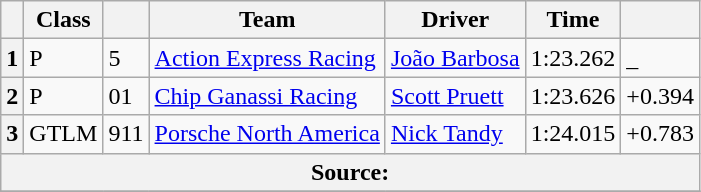<table class="wikitable">
<tr>
<th scope="col"></th>
<th scope="col">Class</th>
<th scope="col"></th>
<th scope="col">Team</th>
<th scope="col">Driver</th>
<th scope="col">Time</th>
<th scope="col"></th>
</tr>
<tr>
<th scope="row">1</th>
<td>P</td>
<td>5</td>
<td><a href='#'>Action Express Racing</a></td>
<td><a href='#'>João Barbosa</a></td>
<td>1:23.262</td>
<td>_</td>
</tr>
<tr>
<th scope="row">2</th>
<td>P</td>
<td>01</td>
<td><a href='#'>Chip Ganassi Racing</a></td>
<td><a href='#'>Scott Pruett</a></td>
<td>1:23.626</td>
<td>+0.394</td>
</tr>
<tr>
<th scope="row">3</th>
<td>GTLM</td>
<td>911</td>
<td><a href='#'>Porsche North America</a></td>
<td><a href='#'>Nick Tandy</a></td>
<td>1:24.015</td>
<td>+0.783</td>
</tr>
<tr>
<th colspan="7">Source:</th>
</tr>
<tr>
</tr>
</table>
